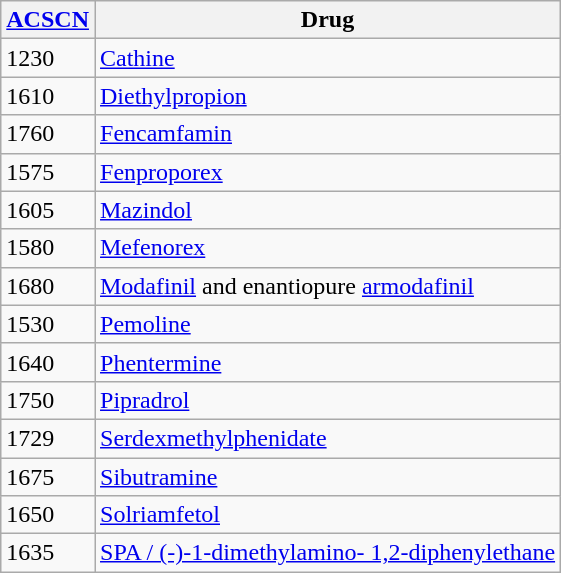<table class="wikitable sortable">
<tr>
<th><a href='#'>ACSCN</a></th>
<th>Drug</th>
</tr>
<tr>
<td>1230</td>
<td><a href='#'>Cathine</a></td>
</tr>
<tr>
<td>1610</td>
<td><a href='#'>Diethylpropion</a></td>
</tr>
<tr>
<td>1760</td>
<td><a href='#'>Fencamfamin</a></td>
</tr>
<tr>
<td>1575</td>
<td><a href='#'>Fenproporex</a></td>
</tr>
<tr>
<td>1605</td>
<td><a href='#'>Mazindol</a></td>
</tr>
<tr>
<td>1580</td>
<td><a href='#'>Mefenorex</a></td>
</tr>
<tr>
<td>1680</td>
<td><a href='#'>Modafinil</a> and enantiopure <a href='#'>armodafinil</a></td>
</tr>
<tr>
<td>1530</td>
<td><a href='#'>Pemoline</a></td>
</tr>
<tr>
<td>1640</td>
<td><a href='#'>Phentermine</a></td>
</tr>
<tr>
<td>1750</td>
<td><a href='#'>Pipradrol</a></td>
</tr>
<tr>
<td>1729</td>
<td><a href='#'>Serdexmethylphenidate</a></td>
</tr>
<tr>
<td>1675</td>
<td><a href='#'>Sibutramine</a></td>
</tr>
<tr>
<td>1650</td>
<td><a href='#'>Solriamfetol</a></td>
</tr>
<tr>
<td>1635</td>
<td><a href='#'>SPA / (-)-1-dimethylamino- 1,2-diphenylethane</a></td>
</tr>
</table>
